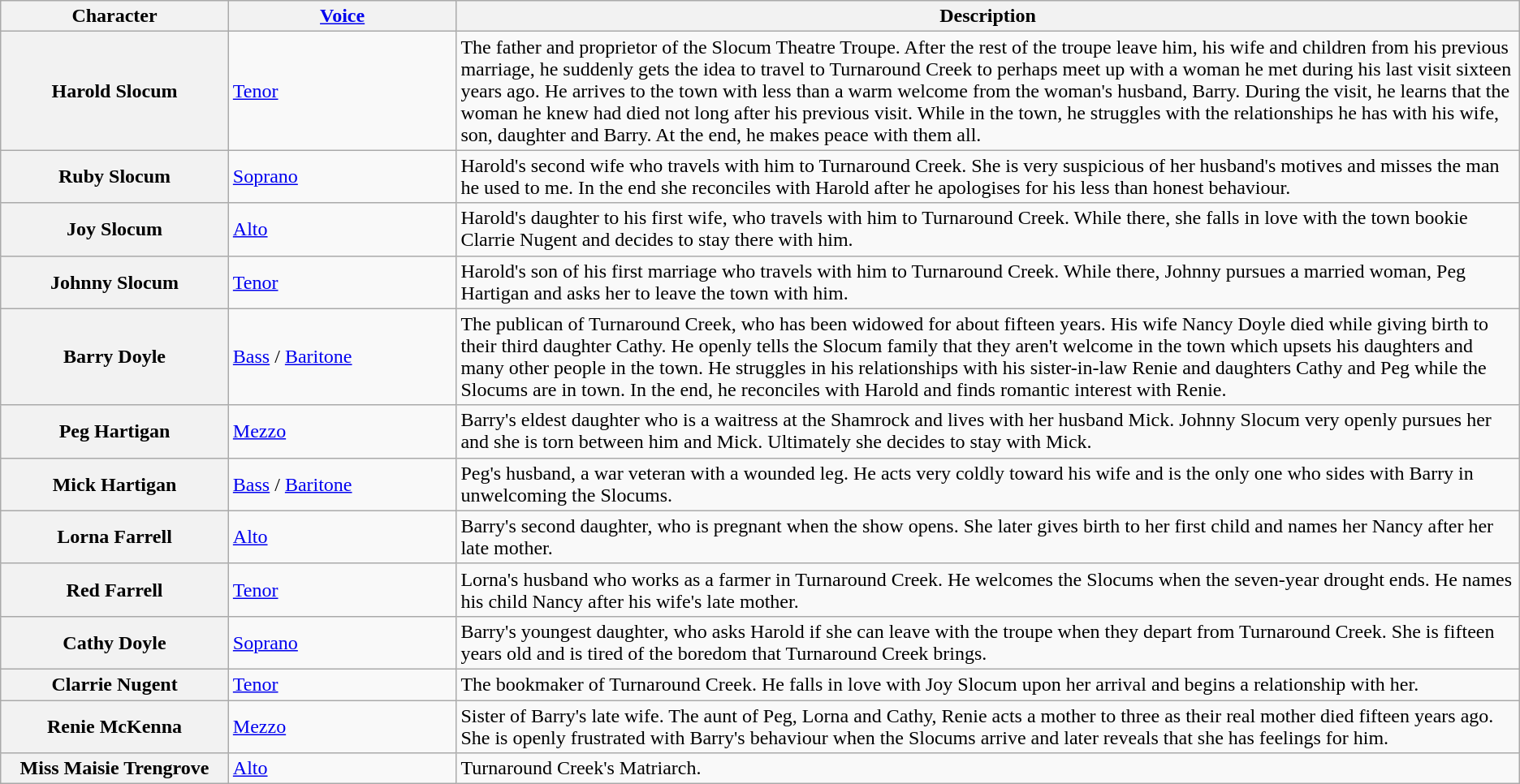<table class="wikitable">
<tr>
<th style="width:15%;">Character</th>
<th style="width:15%;"><a href='#'>Voice</a></th>
<th style="width:70%;">Description</th>
</tr>
<tr>
<th>Harold Slocum</th>
<td><a href='#'>Tenor</a></td>
<td>The father and proprietor of the Slocum Theatre Troupe. After the rest of the troupe leave him, his wife and children from his previous marriage, he suddenly gets the idea to travel to Turnaround Creek to perhaps meet up with a woman he met during his last visit sixteen years ago. He arrives to the town with less than a warm welcome from the woman's husband, Barry. During the visit, he learns that the woman he knew had died not long after his previous visit. While in the town, he struggles with the relationships he has with his wife, son, daughter and Barry. At the end, he makes peace with them all.</td>
</tr>
<tr>
<th>Ruby Slocum</th>
<td><a href='#'>Soprano</a></td>
<td>Harold's second wife who travels with him to Turnaround Creek. She is very suspicious of her husband's motives and misses the man he used to me. In the end she reconciles with Harold after he apologises for his less than honest behaviour.</td>
</tr>
<tr>
<th>Joy Slocum</th>
<td><a href='#'>Alto</a></td>
<td>Harold's daughter to his first wife, who travels with him to Turnaround Creek. While there, she falls in love with the town bookie Clarrie Nugent and decides to stay there with him.</td>
</tr>
<tr>
<th>Johnny Slocum</th>
<td><a href='#'>Tenor</a></td>
<td>Harold's son of his first marriage who travels with him to Turnaround Creek. While there, Johnny pursues a married woman, Peg Hartigan and asks her to leave the town with him.</td>
</tr>
<tr>
<th>Barry Doyle</th>
<td><a href='#'>Bass</a> / <a href='#'>Baritone</a></td>
<td>The publican of Turnaround Creek, who has been widowed for about fifteen years. His wife Nancy Doyle died while giving birth to their third daughter Cathy. He openly tells the Slocum family that they aren't welcome in the town which upsets his daughters and many other people in the town. He struggles in his relationships with his sister-in-law Renie and daughters Cathy and Peg while the Slocums are in town. In the end, he reconciles with Harold and finds romantic interest with Renie.</td>
</tr>
<tr>
<th>Peg Hartigan</th>
<td><a href='#'>Mezzo</a></td>
<td>Barry's eldest daughter who is a waitress at the Shamrock and lives with her husband Mick. Johnny Slocum very openly pursues her and she is torn between him and Mick. Ultimately she decides to stay with Mick.</td>
</tr>
<tr>
<th>Mick Hartigan</th>
<td><a href='#'>Bass</a> / <a href='#'>Baritone</a></td>
<td>Peg's husband, a war veteran with a wounded leg. He acts very coldly toward his wife and is the only one who sides with Barry in unwelcoming the Slocums.</td>
</tr>
<tr>
<th>Lorna Farrell</th>
<td><a href='#'>Alto</a></td>
<td>Barry's second daughter, who is pregnant when the show opens. She later gives birth to her first child and names her Nancy after her late mother.</td>
</tr>
<tr>
<th>Red Farrell</th>
<td><a href='#'>Tenor</a></td>
<td>Lorna's husband who works as a farmer in Turnaround Creek. He welcomes the Slocums when the seven-year drought ends. He names his child Nancy after his wife's late mother.</td>
</tr>
<tr>
<th>Cathy Doyle</th>
<td><a href='#'>Soprano</a></td>
<td>Barry's youngest daughter, who asks Harold if she can leave with the troupe when they depart from Turnaround Creek. She is fifteen years old and is tired of the boredom that Turnaround Creek brings.</td>
</tr>
<tr>
<th>Clarrie Nugent</th>
<td><a href='#'>Tenor</a></td>
<td>The bookmaker of Turnaround Creek. He falls in love with Joy Slocum upon her arrival and begins a relationship with her.</td>
</tr>
<tr>
<th>Renie McKenna</th>
<td><a href='#'>Mezzo</a></td>
<td>Sister of Barry's late wife. The aunt of Peg, Lorna and Cathy, Renie acts a mother to three as their real mother died fifteen years ago. She is openly frustrated with Barry's behaviour when the Slocums arrive and later reveals that she has feelings for him.</td>
</tr>
<tr>
<th>Miss Maisie Trengrove</th>
<td><a href='#'>Alto</a></td>
<td>Turnaround Creek's Matriarch.</td>
</tr>
</table>
